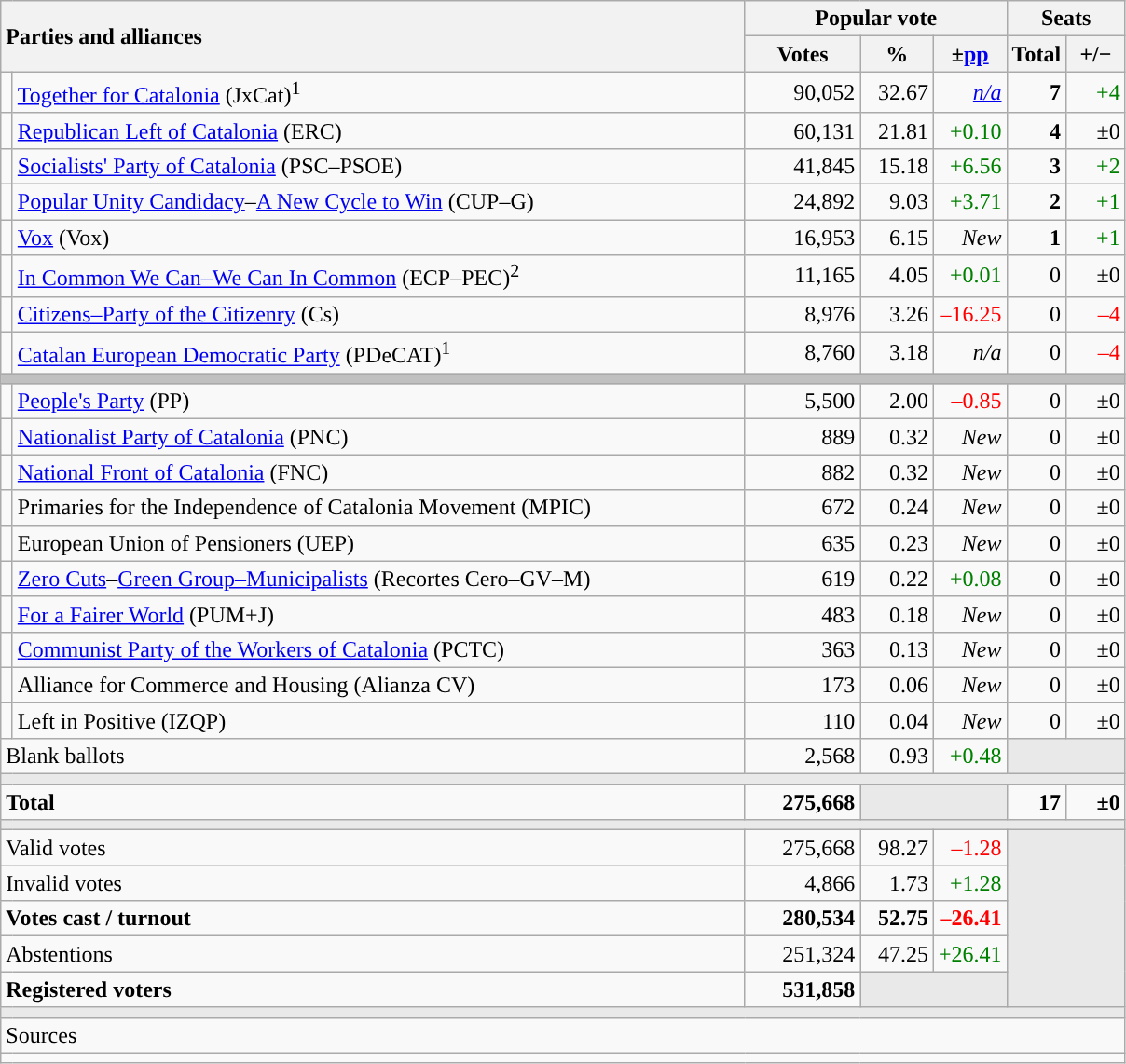<table class="wikitable" style="text-align:right;">
<tr>
<th style="text-align:left;" rowspan="2" colspan="2" width="525">Parties and alliances</th>
<th colspan="3">Popular vote</th>
<th colspan="2">Seats</th>
</tr>
<tr>
<th width="75">Votes</th>
<th width="45">%</th>
<th width="45">±<a href='#'>pp</a></th>
<th width="35">Total</th>
<th width="35">+/−</th>
</tr>
<tr>
<td width="1" style="color:inherit;background:"></td>
<td align="left"><a href='#'>Together for Catalonia</a> (JxCat)<sup>1</sup></td>
<td>90,052</td>
<td>32.67</td>
<td><em><a href='#'>n/a</a></em></td>
<td><strong>7</strong></td>
<td style="color:green;">+4</td>
</tr>
<tr>
<td style="color:inherit;background:"></td>
<td align="left"><a href='#'>Republican Left of Catalonia</a> (ERC)</td>
<td>60,131</td>
<td>21.81</td>
<td style="color:green;">+0.10</td>
<td><strong>4</strong></td>
<td>±0</td>
</tr>
<tr>
<td style="color:inherit;background:"></td>
<td align="left"><a href='#'>Socialists' Party of Catalonia</a> (PSC–PSOE)</td>
<td>41,845</td>
<td>15.18</td>
<td style="color:green;">+6.56</td>
<td><strong>3</strong></td>
<td style="color:green;">+2</td>
</tr>
<tr>
<td style="color:inherit;background:"></td>
<td align="left"><a href='#'>Popular Unity Candidacy</a>–<a href='#'>A New Cycle to Win</a> (CUP–G)</td>
<td>24,892</td>
<td>9.03</td>
<td style="color:green;">+3.71</td>
<td><strong>2</strong></td>
<td style="color:green;">+1</td>
</tr>
<tr>
<td style="color:inherit;background:"></td>
<td align="left"><a href='#'>Vox</a> (Vox)</td>
<td>16,953</td>
<td>6.15</td>
<td><em>New</em></td>
<td><strong>1</strong></td>
<td style="color:green;">+1</td>
</tr>
<tr>
<td style="color:inherit;background:"></td>
<td align="left"><a href='#'>In Common We Can–We Can In Common</a> (ECP–PEC)<sup>2</sup></td>
<td>11,165</td>
<td>4.05</td>
<td style="color:green;">+0.01</td>
<td>0</td>
<td>±0</td>
</tr>
<tr>
<td style="color:inherit;background:"></td>
<td align="left"><a href='#'>Citizens–Party of the Citizenry</a> (Cs)</td>
<td>8,976</td>
<td>3.26</td>
<td style="color:red;">–16.25</td>
<td>0</td>
<td style="color:red;">–4</td>
</tr>
<tr>
<td style="color:inherit;background:"></td>
<td align="left"><a href='#'>Catalan European Democratic Party</a> (PDeCAT)<sup>1</sup></td>
<td>8,760</td>
<td>3.18</td>
<td><em>n/a</em></td>
<td>0</td>
<td style="color:red;">–4</td>
</tr>
<tr>
<td colspan="7" bgcolor="#C0C0C0"></td>
</tr>
<tr>
<td style="color:inherit;background:"></td>
<td align="left"><a href='#'>People's Party</a> (PP)</td>
<td>5,500</td>
<td>2.00</td>
<td style="color:red;">–0.85</td>
<td>0</td>
<td>±0</td>
</tr>
<tr>
<td style="color:inherit;background:"></td>
<td align="left"><a href='#'>Nationalist Party of Catalonia</a> (PNC)</td>
<td>889</td>
<td>0.32</td>
<td><em>New</em></td>
<td>0</td>
<td>±0</td>
</tr>
<tr>
<td style="color:inherit;background:"></td>
<td align="left"><a href='#'>National Front of Catalonia</a> (FNC)</td>
<td>882</td>
<td>0.32</td>
<td><em>New</em></td>
<td>0</td>
<td>±0</td>
</tr>
<tr>
<td style="color:inherit;background:"></td>
<td align="left">Primaries for the Independence of Catalonia Movement (MPIC)</td>
<td>672</td>
<td>0.24</td>
<td><em>New</em></td>
<td>0</td>
<td>±0</td>
</tr>
<tr>
<td style="color:inherit;background:"></td>
<td align="left">European Union of Pensioners (UEP)</td>
<td>635</td>
<td>0.23</td>
<td><em>New</em></td>
<td>0</td>
<td>±0</td>
</tr>
<tr>
<td style="color:inherit;background:"></td>
<td align="left"><a href='#'>Zero Cuts</a>–<a href='#'>Green Group–Municipalists</a> (Recortes Cero–GV–M)</td>
<td>619</td>
<td>0.22</td>
<td style="color:green;">+0.08</td>
<td>0</td>
<td>±0</td>
</tr>
<tr>
<td style="color:inherit;background:"></td>
<td align="left"><a href='#'>For a Fairer World</a> (PUM+J)</td>
<td>483</td>
<td>0.18</td>
<td><em>New</em></td>
<td>0</td>
<td>±0</td>
</tr>
<tr>
<td style="color:inherit;background:"></td>
<td align="left"><a href='#'>Communist Party of the Workers of Catalonia</a> (PCTC)</td>
<td>363</td>
<td>0.13</td>
<td><em>New</em></td>
<td>0</td>
<td>±0</td>
</tr>
<tr>
<td style="color:inherit;background:"></td>
<td align="left">Alliance for Commerce and Housing (Alianza CV)</td>
<td>173</td>
<td>0.06</td>
<td><em>New</em></td>
<td>0</td>
<td>±0</td>
</tr>
<tr>
<td style="color:inherit;background:"></td>
<td align="left">Left in Positive (IZQP)</td>
<td>110</td>
<td>0.04</td>
<td><em>New</em></td>
<td>0</td>
<td>±0</td>
</tr>
<tr>
<td align="left" colspan="2">Blank ballots</td>
<td>2,568</td>
<td>0.93</td>
<td style="color:green;">+0.48</td>
<td bgcolor="#E9E9E9" colspan="2"></td>
</tr>
<tr>
<td colspan="7" bgcolor="#E9E9E9"></td>
</tr>
<tr style="font-weight:bold;">
<td align="left" colspan="2">Total</td>
<td>275,668</td>
<td bgcolor="#E9E9E9" colspan="2"></td>
<td>17</td>
<td>±0</td>
</tr>
<tr>
<td colspan="7" bgcolor="#E9E9E9"></td>
</tr>
<tr>
<td align="left" colspan="2">Valid votes</td>
<td>275,668</td>
<td>98.27</td>
<td style="color:red;">–1.28</td>
<td bgcolor="#E9E9E9" colspan="2" rowspan="5"></td>
</tr>
<tr>
<td align="left" colspan="2">Invalid votes</td>
<td>4,866</td>
<td>1.73</td>
<td style="color:green;">+1.28</td>
</tr>
<tr style="font-weight:bold;">
<td align="left" colspan="2">Votes cast / turnout</td>
<td>280,534</td>
<td>52.75</td>
<td style="color:red;">–26.41</td>
</tr>
<tr>
<td align="left" colspan="2">Abstentions</td>
<td>251,324</td>
<td>47.25</td>
<td style="color:green;">+26.41</td>
</tr>
<tr style="font-weight:bold;">
<td align="left" colspan="2">Registered voters</td>
<td>531,858</td>
<td bgcolor="#E9E9E9" colspan="2"></td>
</tr>
<tr>
<td colspan="7" bgcolor="#E9E9E9"></td>
</tr>
<tr>
<td align="left" colspan="7">Sources</td>
</tr>
<tr>
<td colspan="7" style="text-align:left; max-width:790px;"></td>
</tr>
</table>
